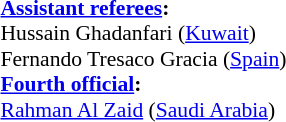<table style="width:100%; font-size:90%">
<tr>
<td><br><strong><a href='#'>Assistant referees</a>:</strong>
<br>Hussain Ghadanfari (<a href='#'>Kuwait</a>)
<br>Fernando Tresaco Gracia (<a href='#'>Spain</a>)
<br><strong><a href='#'>Fourth official</a>:</strong>
<br><a href='#'>Rahman Al Zaid</a> (<a href='#'>Saudi Arabia</a>)</td>
</tr>
</table>
